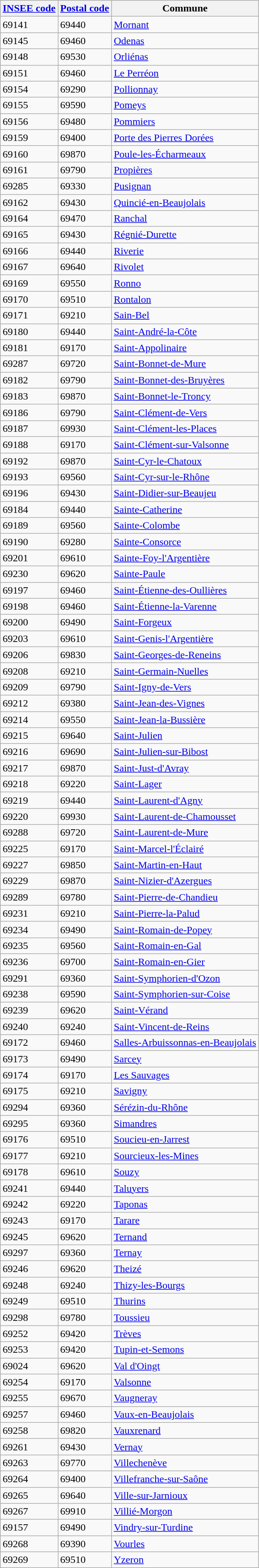<table class="wikitable sortable">
<tr>
<th><a href='#'>INSEE code</a></th>
<th><a href='#'>Postal code</a></th>
<th>Commune</th>
</tr>
<tr>
<td>69141</td>
<td>69440</td>
<td><a href='#'>Mornant</a></td>
</tr>
<tr>
<td>69145</td>
<td>69460</td>
<td><a href='#'>Odenas</a></td>
</tr>
<tr>
<td>69148</td>
<td>69530</td>
<td><a href='#'>Orliénas</a></td>
</tr>
<tr>
<td>69151</td>
<td>69460</td>
<td><a href='#'>Le Perréon</a></td>
</tr>
<tr>
<td>69154</td>
<td>69290</td>
<td><a href='#'>Pollionnay</a></td>
</tr>
<tr>
<td>69155</td>
<td>69590</td>
<td><a href='#'>Pomeys</a></td>
</tr>
<tr>
<td>69156</td>
<td>69480</td>
<td><a href='#'>Pommiers</a></td>
</tr>
<tr>
<td>69159</td>
<td>69400</td>
<td><a href='#'>Porte des Pierres Dorées</a></td>
</tr>
<tr>
<td>69160</td>
<td>69870</td>
<td><a href='#'>Poule-les-Écharmeaux</a></td>
</tr>
<tr>
<td>69161</td>
<td>69790</td>
<td><a href='#'>Propières</a></td>
</tr>
<tr>
<td>69285</td>
<td>69330</td>
<td><a href='#'>Pusignan</a></td>
</tr>
<tr>
<td>69162</td>
<td>69430</td>
<td><a href='#'>Quincié-en-Beaujolais</a></td>
</tr>
<tr>
<td>69164</td>
<td>69470</td>
<td><a href='#'>Ranchal</a></td>
</tr>
<tr>
<td>69165</td>
<td>69430</td>
<td><a href='#'>Régnié-Durette</a></td>
</tr>
<tr>
<td>69166</td>
<td>69440</td>
<td><a href='#'>Riverie</a></td>
</tr>
<tr>
<td>69167</td>
<td>69640</td>
<td><a href='#'>Rivolet</a></td>
</tr>
<tr>
<td>69169</td>
<td>69550</td>
<td><a href='#'>Ronno</a></td>
</tr>
<tr>
<td>69170</td>
<td>69510</td>
<td><a href='#'>Rontalon</a></td>
</tr>
<tr>
<td>69171</td>
<td>69210</td>
<td><a href='#'>Sain-Bel</a></td>
</tr>
<tr>
<td>69180</td>
<td>69440</td>
<td><a href='#'>Saint-André-la-Côte</a></td>
</tr>
<tr>
<td>69181</td>
<td>69170</td>
<td><a href='#'>Saint-Appolinaire</a></td>
</tr>
<tr>
<td>69287</td>
<td>69720</td>
<td><a href='#'>Saint-Bonnet-de-Mure</a></td>
</tr>
<tr>
<td>69182</td>
<td>69790</td>
<td><a href='#'>Saint-Bonnet-des-Bruyères</a></td>
</tr>
<tr>
<td>69183</td>
<td>69870</td>
<td><a href='#'>Saint-Bonnet-le-Troncy</a></td>
</tr>
<tr>
<td>69186</td>
<td>69790</td>
<td><a href='#'>Saint-Clément-de-Vers</a></td>
</tr>
<tr>
<td>69187</td>
<td>69930</td>
<td><a href='#'>Saint-Clément-les-Places</a></td>
</tr>
<tr>
<td>69188</td>
<td>69170</td>
<td><a href='#'>Saint-Clément-sur-Valsonne</a></td>
</tr>
<tr>
<td>69192</td>
<td>69870</td>
<td><a href='#'>Saint-Cyr-le-Chatoux</a></td>
</tr>
<tr>
<td>69193</td>
<td>69560</td>
<td><a href='#'>Saint-Cyr-sur-le-Rhône</a></td>
</tr>
<tr>
<td>69196</td>
<td>69430</td>
<td><a href='#'>Saint-Didier-sur-Beaujeu</a></td>
</tr>
<tr>
<td>69184</td>
<td>69440</td>
<td><a href='#'>Sainte-Catherine</a></td>
</tr>
<tr>
<td>69189</td>
<td>69560</td>
<td><a href='#'>Sainte-Colombe</a></td>
</tr>
<tr>
<td>69190</td>
<td>69280</td>
<td><a href='#'>Sainte-Consorce</a></td>
</tr>
<tr>
<td>69201</td>
<td>69610</td>
<td><a href='#'>Sainte-Foy-l'Argentière</a></td>
</tr>
<tr>
<td>69230</td>
<td>69620</td>
<td><a href='#'>Sainte-Paule</a></td>
</tr>
<tr>
<td>69197</td>
<td>69460</td>
<td><a href='#'>Saint-Étienne-des-Oullières</a></td>
</tr>
<tr>
<td>69198</td>
<td>69460</td>
<td><a href='#'>Saint-Étienne-la-Varenne</a></td>
</tr>
<tr>
<td>69200</td>
<td>69490</td>
<td><a href='#'>Saint-Forgeux</a></td>
</tr>
<tr>
<td>69203</td>
<td>69610</td>
<td><a href='#'>Saint-Genis-l'Argentière</a></td>
</tr>
<tr>
<td>69206</td>
<td>69830</td>
<td><a href='#'>Saint-Georges-de-Reneins</a></td>
</tr>
<tr>
<td>69208</td>
<td>69210</td>
<td><a href='#'>Saint-Germain-Nuelles</a></td>
</tr>
<tr>
<td>69209</td>
<td>69790</td>
<td><a href='#'>Saint-Igny-de-Vers</a></td>
</tr>
<tr>
<td>69212</td>
<td>69380</td>
<td><a href='#'>Saint-Jean-des-Vignes</a></td>
</tr>
<tr>
<td>69214</td>
<td>69550</td>
<td><a href='#'>Saint-Jean-la-Bussière</a></td>
</tr>
<tr>
<td>69215</td>
<td>69640</td>
<td><a href='#'>Saint-Julien</a></td>
</tr>
<tr>
<td>69216</td>
<td>69690</td>
<td><a href='#'>Saint-Julien-sur-Bibost</a></td>
</tr>
<tr>
<td>69217</td>
<td>69870</td>
<td><a href='#'>Saint-Just-d'Avray</a></td>
</tr>
<tr>
<td>69218</td>
<td>69220</td>
<td><a href='#'>Saint-Lager</a></td>
</tr>
<tr>
<td>69219</td>
<td>69440</td>
<td><a href='#'>Saint-Laurent-d'Agny</a></td>
</tr>
<tr>
<td>69220</td>
<td>69930</td>
<td><a href='#'>Saint-Laurent-de-Chamousset</a></td>
</tr>
<tr>
<td>69288</td>
<td>69720</td>
<td><a href='#'>Saint-Laurent-de-Mure</a></td>
</tr>
<tr>
<td>69225</td>
<td>69170</td>
<td><a href='#'>Saint-Marcel-l'Éclairé</a></td>
</tr>
<tr>
<td>69227</td>
<td>69850</td>
<td><a href='#'>Saint-Martin-en-Haut</a></td>
</tr>
<tr>
<td>69229</td>
<td>69870</td>
<td><a href='#'>Saint-Nizier-d'Azergues</a></td>
</tr>
<tr>
<td>69289</td>
<td>69780</td>
<td><a href='#'>Saint-Pierre-de-Chandieu</a></td>
</tr>
<tr>
<td>69231</td>
<td>69210</td>
<td><a href='#'>Saint-Pierre-la-Palud</a></td>
</tr>
<tr>
<td>69234</td>
<td>69490</td>
<td><a href='#'>Saint-Romain-de-Popey</a></td>
</tr>
<tr>
<td>69235</td>
<td>69560</td>
<td><a href='#'>Saint-Romain-en-Gal</a></td>
</tr>
<tr>
<td>69236</td>
<td>69700</td>
<td><a href='#'>Saint-Romain-en-Gier</a></td>
</tr>
<tr>
<td>69291</td>
<td>69360</td>
<td><a href='#'>Saint-Symphorien-d'Ozon</a></td>
</tr>
<tr>
<td>69238</td>
<td>69590</td>
<td><a href='#'>Saint-Symphorien-sur-Coise</a></td>
</tr>
<tr>
<td>69239</td>
<td>69620</td>
<td><a href='#'>Saint-Vérand</a></td>
</tr>
<tr>
<td>69240</td>
<td>69240</td>
<td><a href='#'>Saint-Vincent-de-Reins</a></td>
</tr>
<tr>
<td>69172</td>
<td>69460</td>
<td><a href='#'>Salles-Arbuissonnas-en-Beaujolais</a></td>
</tr>
<tr>
<td>69173</td>
<td>69490</td>
<td><a href='#'>Sarcey</a></td>
</tr>
<tr>
<td>69174</td>
<td>69170</td>
<td><a href='#'>Les Sauvages</a></td>
</tr>
<tr>
<td>69175</td>
<td>69210</td>
<td><a href='#'>Savigny</a></td>
</tr>
<tr>
<td>69294</td>
<td>69360</td>
<td><a href='#'>Sérézin-du-Rhône</a></td>
</tr>
<tr>
<td>69295</td>
<td>69360</td>
<td><a href='#'>Simandres</a></td>
</tr>
<tr>
<td>69176</td>
<td>69510</td>
<td><a href='#'>Soucieu-en-Jarrest</a></td>
</tr>
<tr>
<td>69177</td>
<td>69210</td>
<td><a href='#'>Sourcieux-les-Mines</a></td>
</tr>
<tr>
<td>69178</td>
<td>69610</td>
<td><a href='#'>Souzy</a></td>
</tr>
<tr>
<td>69241</td>
<td>69440</td>
<td><a href='#'>Taluyers</a></td>
</tr>
<tr>
<td>69242</td>
<td>69220</td>
<td><a href='#'>Taponas</a></td>
</tr>
<tr>
<td>69243</td>
<td>69170</td>
<td><a href='#'>Tarare</a></td>
</tr>
<tr>
<td>69245</td>
<td>69620</td>
<td><a href='#'>Ternand</a></td>
</tr>
<tr>
<td>69297</td>
<td>69360</td>
<td><a href='#'>Ternay</a></td>
</tr>
<tr>
<td>69246</td>
<td>69620</td>
<td><a href='#'>Theizé</a></td>
</tr>
<tr>
<td>69248</td>
<td>69240</td>
<td><a href='#'>Thizy-les-Bourgs</a></td>
</tr>
<tr>
<td>69249</td>
<td>69510</td>
<td><a href='#'>Thurins</a></td>
</tr>
<tr>
<td>69298</td>
<td>69780</td>
<td><a href='#'>Toussieu</a></td>
</tr>
<tr>
<td>69252</td>
<td>69420</td>
<td><a href='#'>Trèves</a></td>
</tr>
<tr>
<td>69253</td>
<td>69420</td>
<td><a href='#'>Tupin-et-Semons</a></td>
</tr>
<tr>
<td>69024</td>
<td>69620</td>
<td><a href='#'>Val d'Oingt</a></td>
</tr>
<tr>
<td>69254</td>
<td>69170</td>
<td><a href='#'>Valsonne</a></td>
</tr>
<tr>
<td>69255</td>
<td>69670</td>
<td><a href='#'>Vaugneray</a></td>
</tr>
<tr>
<td>69257</td>
<td>69460</td>
<td><a href='#'>Vaux-en-Beaujolais</a></td>
</tr>
<tr>
<td>69258</td>
<td>69820</td>
<td><a href='#'>Vauxrenard</a></td>
</tr>
<tr>
<td>69261</td>
<td>69430</td>
<td><a href='#'>Vernay</a></td>
</tr>
<tr>
<td>69263</td>
<td>69770</td>
<td><a href='#'>Villechenève</a></td>
</tr>
<tr>
<td>69264</td>
<td>69400</td>
<td><a href='#'>Villefranche-sur-Saône</a></td>
</tr>
<tr>
<td>69265</td>
<td>69640</td>
<td><a href='#'>Ville-sur-Jarnioux</a></td>
</tr>
<tr>
<td>69267</td>
<td>69910</td>
<td><a href='#'>Villié-Morgon</a></td>
</tr>
<tr>
<td>69157</td>
<td>69490</td>
<td><a href='#'>Vindry-sur-Turdine</a></td>
</tr>
<tr>
<td>69268</td>
<td>69390</td>
<td><a href='#'>Vourles</a></td>
</tr>
<tr>
<td>69269</td>
<td>69510</td>
<td><a href='#'>Yzeron</a></td>
</tr>
</table>
